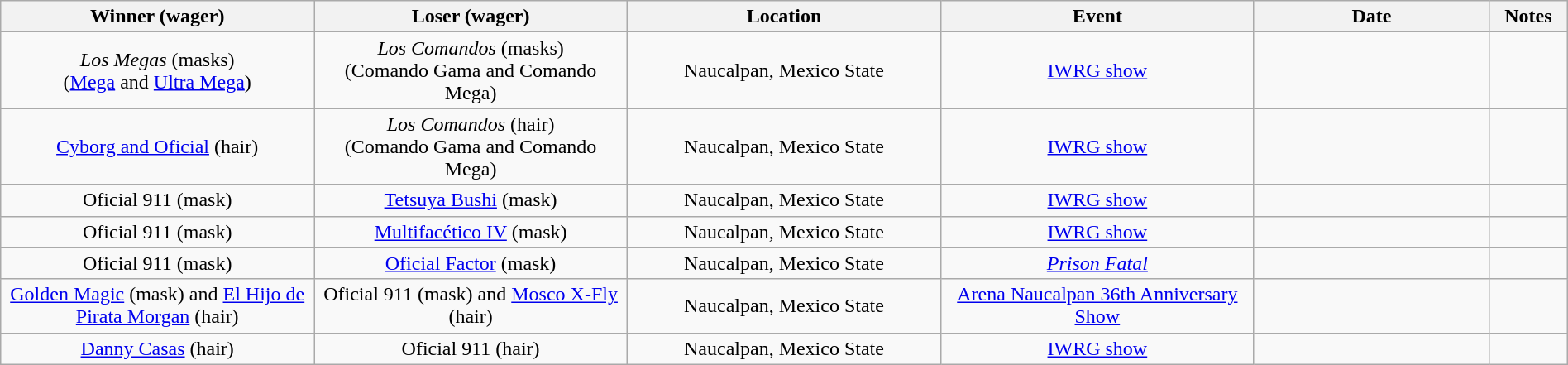<table class="wikitable sortable" width=100%  style="text-align: center">
<tr>
<th width=20% scope="col">Winner (wager)</th>
<th width=20% scope="col">Loser (wager)</th>
<th width=20% scope="col">Location</th>
<th width=20% scope="col">Event</th>
<th width=15% scope="col">Date</th>
<th class="unsortable" width=5% scope="col">Notes</th>
</tr>
<tr>
<td><em>Los Megas</em> (masks)<br>(<a href='#'>Mega</a> and <a href='#'>Ultra Mega</a>)</td>
<td><em>Los Comandos</em> (masks)<br>(Comando Gama and Comando Mega)</td>
<td>Naucalpan, Mexico State</td>
<td><a href='#'>IWRG show</a></td>
<td></td>
<td></td>
</tr>
<tr>
<td><a href='#'>Cyborg and Oficial</a> (hair)</td>
<td><em>Los Comandos</em> (hair)<br>(Comando Gama and Comando Mega)</td>
<td>Naucalpan, Mexico State</td>
<td><a href='#'>IWRG show</a></td>
<td></td>
<td></td>
</tr>
<tr>
<td>Oficial 911 (mask)</td>
<td><a href='#'>Tetsuya Bushi</a> (mask)</td>
<td>Naucalpan, Mexico State</td>
<td><a href='#'>IWRG show</a></td>
<td></td>
<td></td>
</tr>
<tr>
<td>Oficial 911 (mask)</td>
<td><a href='#'>Multifacético IV</a> (mask)</td>
<td>Naucalpan, Mexico State</td>
<td><a href='#'>IWRG show</a></td>
<td></td>
<td></td>
</tr>
<tr>
<td>Oficial 911 (mask)</td>
<td><a href='#'>Oficial Factor</a> (mask)</td>
<td>Naucalpan, Mexico State</td>
<td><em><a href='#'>Prison Fatal</a></em></td>
<td></td>
<td></td>
</tr>
<tr>
<td><a href='#'>Golden Magic</a> (mask) and <a href='#'>El Hijo de Pirata Morgan</a> (hair)</td>
<td>Oficial 911 (mask) and <a href='#'>Mosco X-Fly</a> (hair)</td>
<td>Naucalpan, Mexico State</td>
<td><a href='#'>Arena Naucalpan 36th Anniversary Show</a></td>
<td></td>
<td></td>
</tr>
<tr>
<td><a href='#'>Danny Casas</a> (hair)</td>
<td>Oficial 911 (hair)</td>
<td>Naucalpan, Mexico State</td>
<td><a href='#'>IWRG show</a></td>
<td></td>
<td></td>
</tr>
</table>
